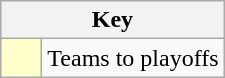<table class="wikitable" style="text-align: center;">
<tr>
<th colspan=2>Key</th>
</tr>
<tr>
<td style="background:#ffffcc; width:20px;"></td>
<td align=left>Teams to playoffs</td>
</tr>
</table>
